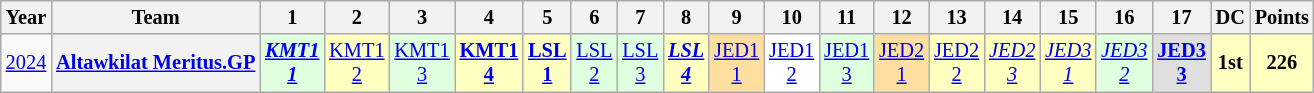<table class="wikitable" style="text-align:center; font-size:85%">
<tr>
<th>Year</th>
<th>Team</th>
<th>1</th>
<th>2</th>
<th>3</th>
<th>4</th>
<th>5</th>
<th>6</th>
<th>7</th>
<th>8</th>
<th>9</th>
<th>10</th>
<th>11</th>
<th>12</th>
<th>13</th>
<th>14</th>
<th>15</th>
<th>16</th>
<th>17</th>
<th>DC</th>
<th>Points</th>
</tr>
<tr>
<td><a href='#'>2024</a></td>
<th nowrap><a href='#'>Altawkilat Meritus.GP</a></th>
<td style="background:#dfffdf"><strong><em><a href='#'>KMT1<br>1</a></em></strong><br></td>
<td style="background:#ffffbf"><a href='#'>KMT1<br>2</a><br></td>
<td style="background:#dfffdf"><a href='#'>KMT1<br>3</a><br></td>
<td style="background:#ffffbf"><strong><a href='#'>KMT1<br>4</a></strong><br></td>
<td style="background:#ffffbf"><strong><a href='#'>LSL<br>1</a></strong><br></td>
<td style="background:#dfffdf"><a href='#'>LSL<br>2</a><br></td>
<td style="background:#dfffdf"><a href='#'>LSL<br>3</a><br></td>
<td style="background:#ffffbf"><strong><em><a href='#'>LSL<br>4</a></em></strong><br></td>
<td style="background:#ffdf9f"><a href='#'>JED1<br>1</a><br></td>
<td style="background:#ffffff"><a href='#'>JED1<br>2</a><br></td>
<td style="background:#dfffdf"><a href='#'>JED1<br>3</a><br></td>
<td style="background:#ffdf9f"><a href='#'>JED2<br>1</a><br></td>
<td style="background:#ffffbf"><a href='#'>JED2<br>2</a><br></td>
<td style="background:#ffffbf"><em><a href='#'>JED2<br>3</a></em><br></td>
<td style="background:#ffffbf"><em><a href='#'>JED3<br>1</a></em><br></td>
<td style="background:#dfffdf"><em><a href='#'>JED3<br>2</a></em><br></td>
<td style="background:#dfdfdf"><strong><a href='#'>JED3<br>3</a></strong><br></td>
<th style="background:#ffffbf">1st</th>
<th style="background:#ffffbf">226</th>
</tr>
</table>
